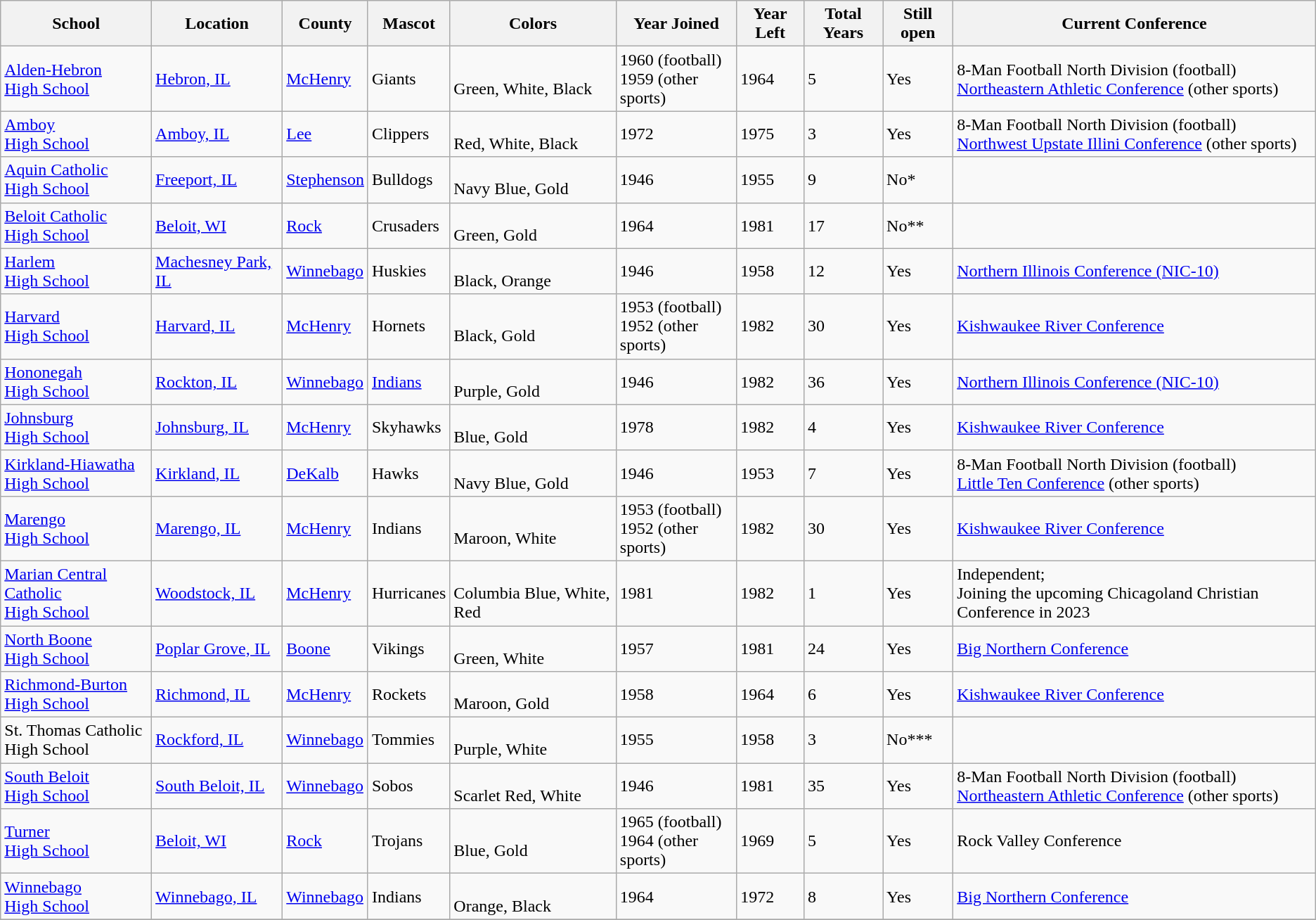<table class="wikitable sortable" style="font-size:100%;">
<tr>
<th><strong>School</strong></th>
<th><strong>Location</strong></th>
<th><strong>County</strong></th>
<th><strong>Mascot</strong></th>
<th><strong>Colors</strong></th>
<th><strong>Year Joined</strong></th>
<th><strong>Year Left</strong></th>
<th>Total Years</th>
<th>Still open</th>
<th>Current Conference</th>
</tr>
<tr>
<td><a href='#'>Alden-Hebron<br>High School</a></td>
<td><a href='#'>Hebron, IL</a></td>
<td><a href='#'>McHenry</a></td>
<td>Giants</td>
<td>  <br>Green, White, Black</td>
<td>1960 (football)<br>1959 (other sports)</td>
<td>1964</td>
<td>5</td>
<td>Yes</td>
<td>8-Man Football North Division (football)<br><a href='#'>Northeastern Athletic Conference</a> (other sports)</td>
</tr>
<tr>
<td><a href='#'>Amboy<br>High School</a></td>
<td><a href='#'>Amboy, IL</a></td>
<td><a href='#'>Lee</a></td>
<td>Clippers</td>
<td>  <br>Red, White, Black</td>
<td>1972</td>
<td>1975</td>
<td>3</td>
<td>Yes</td>
<td>8-Man Football North Division (football)<br><a href='#'>Northwest Upstate Illini Conference</a> (other sports)</td>
</tr>
<tr>
<td><a href='#'>Aquin Catholic<br>High School</a></td>
<td><a href='#'>Freeport, IL</a></td>
<td><a href='#'>Stephenson</a></td>
<td>Bulldogs</td>
<td> <br>Navy Blue, Gold</td>
<td>1946</td>
<td>1955</td>
<td>9</td>
<td>No*</td>
<td></td>
</tr>
<tr>
<td><a href='#'>Beloit Catholic<br>High School</a></td>
<td><a href='#'>Beloit, WI</a></td>
<td><a href='#'>Rock</a></td>
<td>Crusaders</td>
<td> <br>Green, Gold</td>
<td>1964</td>
<td>1981</td>
<td>17</td>
<td>No**</td>
<td></td>
</tr>
<tr>
<td><a href='#'>Harlem<br>High School</a></td>
<td><a href='#'>Machesney Park, IL</a></td>
<td><a href='#'>Winnebago</a></td>
<td>Huskies</td>
<td>  <br>Black, Orange</td>
<td>1946</td>
<td>1958</td>
<td>12</td>
<td>Yes</td>
<td><a href='#'>Northern Illinois Conference (NIC-10)</a></td>
</tr>
<tr>
<td><a href='#'>Harvard<br>High School</a></td>
<td><a href='#'>Harvard, IL</a></td>
<td><a href='#'>McHenry</a></td>
<td>Hornets</td>
<td> <br>Black, Gold</td>
<td>1953 (football)<br>1952 (other sports)</td>
<td>1982</td>
<td>30</td>
<td>Yes</td>
<td><a href='#'>Kishwaukee River Conference</a></td>
</tr>
<tr>
<td><a href='#'>Hononegah<br>High School</a></td>
<td><a href='#'>Rockton, IL</a></td>
<td><a href='#'>Winnebago</a></td>
<td><a href='#'>Indians</a></td>
<td>   <br>Purple, Gold</td>
<td>1946</td>
<td>1982</td>
<td>36</td>
<td>Yes</td>
<td><a href='#'>Northern Illinois Conference (NIC-10)</a></td>
</tr>
<tr>
<td><a href='#'>Johnsburg<br>High School</a></td>
<td><a href='#'>Johnsburg, IL</a></td>
<td><a href='#'>McHenry</a></td>
<td>Skyhawks</td>
<td> <br>Blue, Gold</td>
<td>1978</td>
<td>1982</td>
<td>4</td>
<td>Yes</td>
<td><a href='#'>Kishwaukee River Conference</a></td>
</tr>
<tr>
<td><a href='#'>Kirkland-Hiawatha<br>High School</a></td>
<td><a href='#'>Kirkland, IL</a></td>
<td><a href='#'>DeKalb</a></td>
<td>Hawks</td>
<td>  <br>Navy Blue, Gold</td>
<td>1946</td>
<td>1953</td>
<td>7</td>
<td>Yes</td>
<td>8-Man Football North Division (football)<br><a href='#'>Little Ten Conference</a> (other sports)</td>
</tr>
<tr>
<td><a href='#'>Marengo<br>High School</a></td>
<td><a href='#'>Marengo, IL</a></td>
<td><a href='#'>McHenry</a></td>
<td>Indians</td>
<td> <br>Maroon, White</td>
<td>1953 (football)<br>1952 (other sports)</td>
<td>1982</td>
<td>30</td>
<td>Yes</td>
<td><a href='#'>Kishwaukee River Conference</a></td>
</tr>
<tr>
<td><a href='#'>Marian Central Catholic<br>High School</a></td>
<td><a href='#'>Woodstock, IL</a></td>
<td><a href='#'>McHenry</a></td>
<td>Hurricanes</td>
<td>  <br>Columbia Blue, White, Red</td>
<td>1981</td>
<td>1982</td>
<td>1</td>
<td>Yes</td>
<td>Independent;<br>Joining the upcoming Chicagoland Christian Conference in 2023</td>
</tr>
<tr>
<td><a href='#'>North Boone<br>High School</a></td>
<td><a href='#'>Poplar Grove, IL</a></td>
<td><a href='#'>Boone</a></td>
<td>Vikings</td>
<td> <br>Green, White</td>
<td>1957</td>
<td>1981</td>
<td>24</td>
<td>Yes</td>
<td><a href='#'>Big Northern Conference</a></td>
</tr>
<tr>
<td><a href='#'>Richmond-Burton<br>High School</a></td>
<td><a href='#'>Richmond, IL</a></td>
<td><a href='#'>McHenry</a></td>
<td>Rockets</td>
<td> <br>Maroon, Gold</td>
<td>1958</td>
<td>1964</td>
<td>6</td>
<td>Yes</td>
<td><a href='#'>Kishwaukee River Conference</a></td>
</tr>
<tr>
<td>St. Thomas Catholic<br>High School</td>
<td><a href='#'>Rockford, IL</a></td>
<td><a href='#'>Winnebago</a></td>
<td>Tommies</td>
<td> <br>Purple, White</td>
<td>1955</td>
<td>1958</td>
<td>3</td>
<td>No***</td>
<td></td>
</tr>
<tr>
<td><a href='#'>South Beloit<br>High School</a></td>
<td><a href='#'>South Beloit, IL</a></td>
<td><a href='#'>Winnebago</a></td>
<td>Sobos</td>
<td> <br>Scarlet Red, White</td>
<td>1946</td>
<td>1981</td>
<td>35</td>
<td>Yes</td>
<td>8-Man Football North Division (football)<br><a href='#'>Northeastern Athletic Conference</a> (other sports)</td>
</tr>
<tr>
<td><a href='#'>Turner<br>High School</a></td>
<td><a href='#'>Beloit, WI</a></td>
<td><a href='#'>Rock</a></td>
<td>Trojans</td>
<td> <br>Blue, Gold</td>
<td>1965 (football)<br>1964 (other sports)</td>
<td>1969</td>
<td>5</td>
<td>Yes</td>
<td>Rock Valley Conference</td>
</tr>
<tr>
<td><a href='#'>Winnebago<br>High School</a></td>
<td><a href='#'>Winnebago, IL</a></td>
<td><a href='#'>Winnebago</a></td>
<td>Indians</td>
<td> <br>Orange, Black</td>
<td>1964</td>
<td>1972</td>
<td>8</td>
<td>Yes</td>
<td><a href='#'>Big Northern Conference</a></td>
</tr>
<tr>
</tr>
</table>
